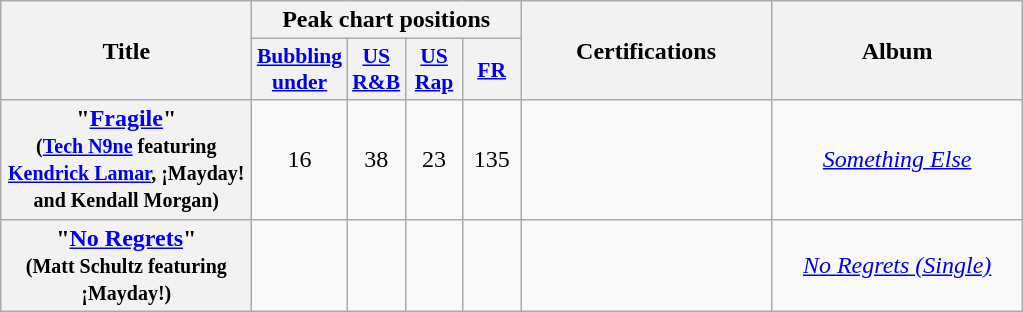<table class="wikitable plainrowheaders" style="text-align:center;">
<tr>
<th scope="col" rowspan="2" style="width:10em;">Title</th>
<th scope="col" colspan="4">Peak chart positions</th>
<th scope="col" rowspan="2" style="width:10em;">Certifications</th>
<th scope="col" rowspan="2" style="width:10em;">Album</th>
</tr>
<tr>
<th scope="col" style="width:2.2em;font-size:90%;"><a href='#'>Bubbling <br>under</a><br></th>
<th scope="col" style="width:2.2em;font-size:90%;"><a href='#'>US R&B</a><br></th>
<th scope="col" style="width:2.2em;font-size:90%;"><a href='#'>US Rap</a><br></th>
<th scope="col" style="width:2.2em;font-size:90%;"><a href='#'>FR</a><br></th>
</tr>
<tr>
<th scope="row">"<a href='#'>Fragile</a>"<br><small>(<a href='#'>Tech N9ne</a> featuring <a href='#'>Kendrick Lamar</a>, ¡Mayday! and Kendall Morgan)</small></th>
<td>16</td>
<td>38</td>
<td>23</td>
<td>135</td>
<td></td>
<td><em><a href='#'>Something Else</a></em></td>
</tr>
<tr>
<th scope="row">"<a href='#'>No Regrets</a>"<br><small>(Matt Schultz featuring ¡Mayday!)</small></th>
<td></td>
<td></td>
<td></td>
<td></td>
<td></td>
<td><em><a href='#'>No Regrets (Single)</a></em></td>
</tr>
</table>
